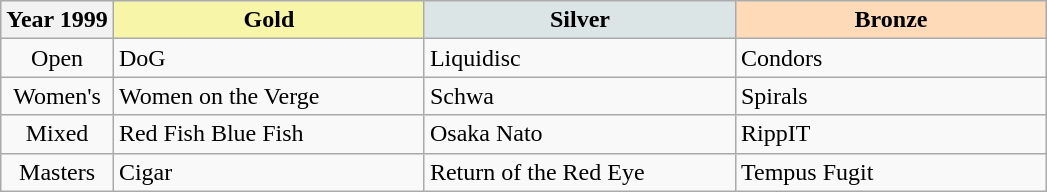<table class="wikitable sortable">
<tr bgcolor="#efefef" align="left">
<th>Year 1999</th>
<th width=200 style="background-color: #F7F6A8;"> Gold</th>
<th width=200 style="background-color: #DCE5E5;"> Silver</th>
<th width=200 style="background-color: #FFDAB9;"> Bronze</th>
</tr>
<tr>
<td align="center">Open</td>
<td>DoG </td>
<td>Liquidisc </td>
<td>Condors </td>
</tr>
<tr>
<td align="center">Women's</td>
<td>Women on the Verge </td>
<td>Schwa </td>
<td>Spirals </td>
</tr>
<tr>
<td align="center">Mixed</td>
<td>Red Fish Blue Fish </td>
<td>Osaka Nato </td>
<td>RippIT </td>
</tr>
<tr>
<td align="center">Masters</td>
<td>Cigar </td>
<td>Return of the Red Eye </td>
<td>Tempus Fugit </td>
</tr>
</table>
